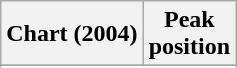<table class="wikitable sortable">
<tr>
<th>Chart (2004)</th>
<th>Peak<br>position</th>
</tr>
<tr>
</tr>
<tr>
</tr>
</table>
